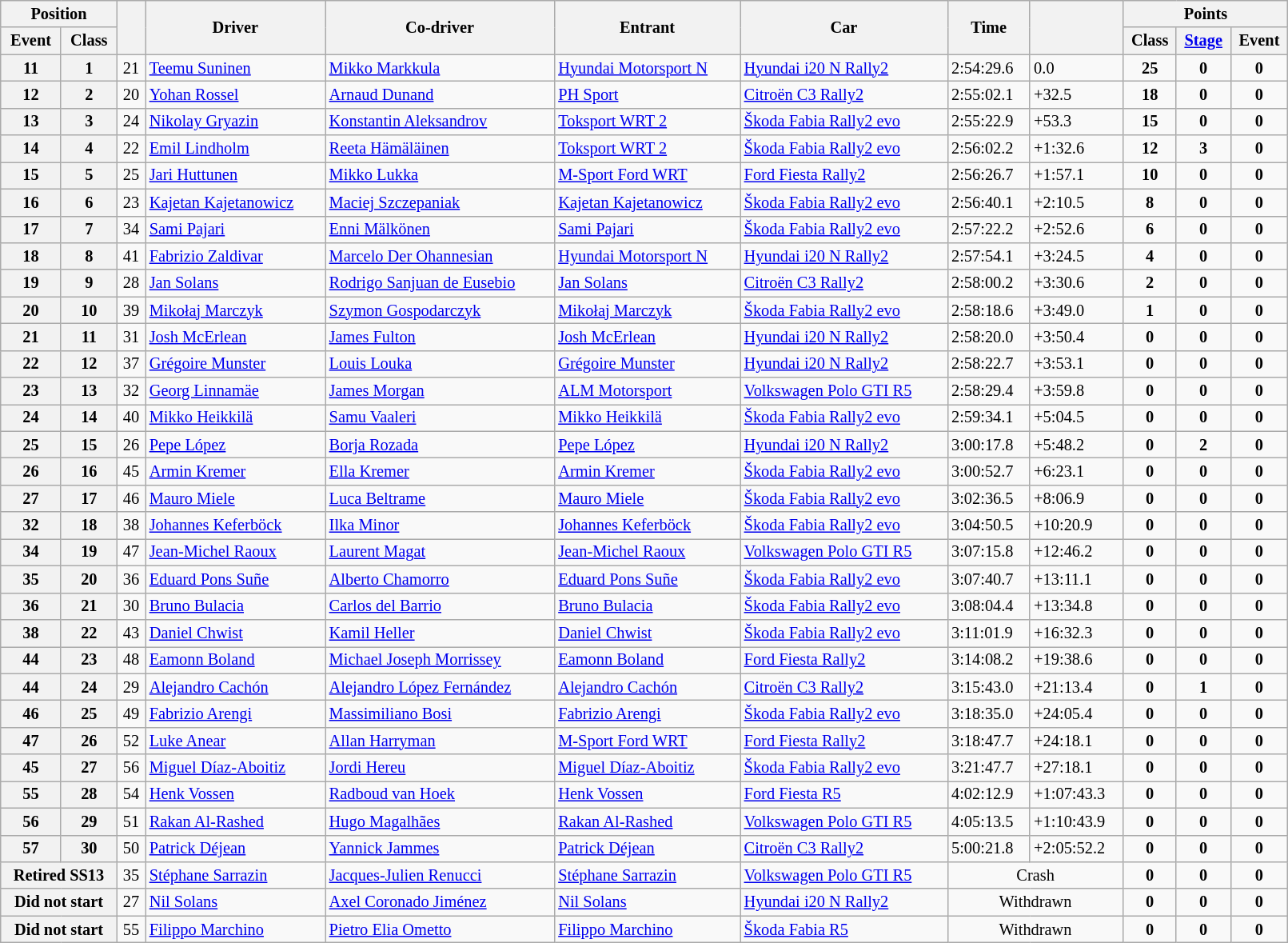<table class="wikitable" width=85% style="font-size: 85%;">
<tr>
<th colspan="2">Position</th>
<th rowspan="2"></th>
<th rowspan="2">Driver</th>
<th rowspan="2">Co-driver</th>
<th rowspan="2">Entrant</th>
<th rowspan="2">Car</th>
<th rowspan="2">Time</th>
<th rowspan="2"></th>
<th colspan="3">Points</th>
</tr>
<tr>
<th>Event</th>
<th>Class</th>
<th>Class</th>
<th><a href='#'>Stage</a></th>
<th>Event</th>
</tr>
<tr>
<th>11</th>
<th>1</th>
<td align="center">21</td>
<td><a href='#'>Teemu Suninen</a></td>
<td><a href='#'>Mikko Markkula</a></td>
<td><a href='#'>Hyundai Motorsport N</a></td>
<td><a href='#'>Hyundai i20 N Rally2</a></td>
<td>2:54:29.6</td>
<td>0.0</td>
<td align="center"><strong>25</strong></td>
<td align="center"><strong>0</strong></td>
<td align="center"><strong>0</strong></td>
</tr>
<tr>
<th>12</th>
<th>2</th>
<td align="center">20</td>
<td><a href='#'>Yohan Rossel</a></td>
<td><a href='#'>Arnaud Dunand</a></td>
<td><a href='#'>PH Sport</a></td>
<td><a href='#'>Citroën C3 Rally2</a></td>
<td>2:55:02.1</td>
<td>+32.5</td>
<td align="center"><strong>18</strong></td>
<td align="center"><strong>0</strong></td>
<td align="center"><strong>0</strong></td>
</tr>
<tr>
<th>13</th>
<th>3</th>
<td align="center">24</td>
<td><a href='#'>Nikolay Gryazin</a></td>
<td><a href='#'>Konstantin Aleksandrov</a></td>
<td><a href='#'>Toksport WRT 2</a></td>
<td><a href='#'>Škoda Fabia Rally2 evo</a></td>
<td>2:55:22.9</td>
<td>+53.3</td>
<td align="center"><strong>15</strong></td>
<td align="center"><strong>0</strong></td>
<td align="center"><strong>0</strong></td>
</tr>
<tr>
<th>14</th>
<th>4</th>
<td align="center">22</td>
<td><a href='#'>Emil Lindholm</a></td>
<td><a href='#'>Reeta Hämäläinen</a></td>
<td><a href='#'>Toksport WRT 2</a></td>
<td><a href='#'>Škoda Fabia Rally2 evo</a></td>
<td>2:56:02.2</td>
<td>+1:32.6</td>
<td align="center"><strong>12</strong></td>
<td align="center"><strong>3</strong></td>
<td align="center"><strong>0</strong></td>
</tr>
<tr>
<th>15</th>
<th>5</th>
<td align="center">25</td>
<td><a href='#'>Jari Huttunen</a></td>
<td><a href='#'>Mikko Lukka</a></td>
<td><a href='#'>M-Sport Ford WRT</a></td>
<td><a href='#'>Ford Fiesta Rally2</a></td>
<td>2:56:26.7</td>
<td>+1:57.1</td>
<td align="center"><strong>10</strong></td>
<td align="center"><strong>0</strong></td>
<td align="center"><strong>0</strong></td>
</tr>
<tr>
<th>16</th>
<th>6</th>
<td align="center">23</td>
<td><a href='#'>Kajetan Kajetanowicz</a></td>
<td><a href='#'>Maciej Szczepaniak</a></td>
<td><a href='#'>Kajetan Kajetanowicz</a></td>
<td><a href='#'>Škoda Fabia Rally2 evo</a></td>
<td>2:56:40.1</td>
<td>+2:10.5</td>
<td align="center"><strong>8</strong></td>
<td align="center"><strong>0</strong></td>
<td align="center"><strong>0</strong></td>
</tr>
<tr>
<th>17</th>
<th>7</th>
<td align="center">34</td>
<td><a href='#'>Sami Pajari</a></td>
<td><a href='#'>Enni Mälkönen</a></td>
<td><a href='#'>Sami Pajari</a></td>
<td><a href='#'>Škoda Fabia Rally2 evo</a></td>
<td>2:57:22.2</td>
<td>+2:52.6</td>
<td align="center"><strong>6</strong></td>
<td align="center"><strong>0</strong></td>
<td align="center"><strong>0</strong></td>
</tr>
<tr>
<th>18</th>
<th>8</th>
<td align="center">41</td>
<td><a href='#'>Fabrizio Zaldivar</a></td>
<td><a href='#'>Marcelo Der Ohannesian</a></td>
<td><a href='#'>Hyundai Motorsport N</a></td>
<td><a href='#'>Hyundai i20 N Rally2</a></td>
<td>2:57:54.1</td>
<td>+3:24.5</td>
<td align="center"><strong>4</strong></td>
<td align="center"><strong>0</strong></td>
<td align="center"><strong>0</strong></td>
</tr>
<tr>
<th>19</th>
<th>9</th>
<td align="center">28</td>
<td><a href='#'>Jan Solans</a></td>
<td><a href='#'>Rodrigo Sanjuan de Eusebio</a></td>
<td><a href='#'>Jan Solans</a></td>
<td><a href='#'>Citroën C3 Rally2</a></td>
<td>2:58:00.2</td>
<td>+3:30.6</td>
<td align="center"><strong>2</strong></td>
<td align="center"><strong>0</strong></td>
<td align="center"><strong>0</strong></td>
</tr>
<tr>
<th>20</th>
<th>10</th>
<td align="center">39</td>
<td><a href='#'>Mikołaj Marczyk</a></td>
<td><a href='#'>Szymon Gospodarczyk</a></td>
<td><a href='#'>Mikołaj Marczyk</a></td>
<td><a href='#'>Škoda Fabia Rally2 evo</a></td>
<td>2:58:18.6</td>
<td>+3:49.0</td>
<td align="center"><strong>1</strong></td>
<td align="center"><strong>0</strong></td>
<td align="center"><strong>0</strong></td>
</tr>
<tr>
<th>21</th>
<th>11</th>
<td align="center">31</td>
<td><a href='#'>Josh McErlean</a></td>
<td><a href='#'>James Fulton</a></td>
<td><a href='#'>Josh McErlean</a></td>
<td><a href='#'>Hyundai i20 N Rally2</a></td>
<td>2:58:20.0</td>
<td>+3:50.4</td>
<td align="center"><strong>0</strong></td>
<td align="center"><strong>0</strong></td>
<td align="center"><strong>0</strong></td>
</tr>
<tr>
<th>22</th>
<th>12</th>
<td align="center">37</td>
<td><a href='#'>Grégoire Munster</a></td>
<td><a href='#'>Louis Louka</a></td>
<td><a href='#'>Grégoire Munster</a></td>
<td><a href='#'>Hyundai i20 N Rally2</a></td>
<td>2:58:22.7</td>
<td>+3:53.1</td>
<td align="center"><strong>0</strong></td>
<td align="center"><strong>0</strong></td>
<td align="center"><strong>0</strong></td>
</tr>
<tr>
<th>23</th>
<th>13</th>
<td align="center">32</td>
<td><a href='#'>Georg Linnamäe</a></td>
<td><a href='#'>James Morgan</a></td>
<td><a href='#'>ALM Motorsport</a></td>
<td><a href='#'>Volkswagen Polo GTI R5</a></td>
<td>2:58:29.4</td>
<td>+3:59.8</td>
<td align="center"><strong>0</strong></td>
<td align="center"><strong>0</strong></td>
<td align="center"><strong>0</strong></td>
</tr>
<tr>
<th>24</th>
<th>14</th>
<td align="center">40</td>
<td><a href='#'>Mikko Heikkilä</a></td>
<td><a href='#'>Samu Vaaleri</a></td>
<td><a href='#'>Mikko Heikkilä</a></td>
<td><a href='#'>Škoda Fabia Rally2 evo</a></td>
<td>2:59:34.1</td>
<td>+5:04.5</td>
<td align="center"><strong>0</strong></td>
<td align="center"><strong>0</strong></td>
<td align="center"><strong>0</strong></td>
</tr>
<tr>
<th>25</th>
<th>15</th>
<td align="center">26</td>
<td><a href='#'>Pepe López</a></td>
<td><a href='#'>Borja Rozada</a></td>
<td><a href='#'>Pepe López</a></td>
<td><a href='#'>Hyundai i20 N Rally2</a></td>
<td>3:00:17.8</td>
<td>+5:48.2</td>
<td align="center"><strong>0</strong></td>
<td align="center"><strong>2</strong></td>
<td align="center"><strong>0</strong></td>
</tr>
<tr>
<th>26</th>
<th>16</th>
<td align="center">45</td>
<td><a href='#'>Armin Kremer</a></td>
<td><a href='#'>Ella Kremer</a></td>
<td><a href='#'>Armin Kremer</a></td>
<td><a href='#'>Škoda Fabia Rally2 evo</a></td>
<td>3:00:52.7</td>
<td>+6:23.1</td>
<td align="center"><strong>0</strong></td>
<td align="center"><strong>0</strong></td>
<td align="center"><strong>0</strong></td>
</tr>
<tr>
<th>27</th>
<th>17</th>
<td align="center">46</td>
<td><a href='#'>Mauro Miele</a></td>
<td><a href='#'>Luca Beltrame</a></td>
<td><a href='#'>Mauro Miele</a></td>
<td><a href='#'>Škoda Fabia Rally2 evo</a></td>
<td>3:02:36.5</td>
<td>+8:06.9</td>
<td align="center"><strong>0</strong></td>
<td align="center"><strong>0</strong></td>
<td align="center"><strong>0</strong></td>
</tr>
<tr>
<th>32</th>
<th>18</th>
<td align="center">38</td>
<td><a href='#'>Johannes Keferböck</a></td>
<td><a href='#'>Ilka Minor</a></td>
<td><a href='#'>Johannes Keferböck</a></td>
<td><a href='#'>Škoda Fabia Rally2 evo</a></td>
<td>3:04:50.5</td>
<td>+10:20.9</td>
<td align="center"><strong>0</strong></td>
<td align="center"><strong>0</strong></td>
<td align="center"><strong>0</strong></td>
</tr>
<tr>
<th>34</th>
<th>19</th>
<td align="center">47</td>
<td><a href='#'>Jean-Michel Raoux</a></td>
<td><a href='#'>Laurent Magat</a></td>
<td><a href='#'>Jean-Michel Raoux</a></td>
<td><a href='#'>Volkswagen Polo GTI R5</a></td>
<td>3:07:15.8</td>
<td>+12:46.2</td>
<td align="center"><strong>0</strong></td>
<td align="center"><strong>0</strong></td>
<td align="center"><strong>0</strong></td>
</tr>
<tr>
<th>35</th>
<th>20</th>
<td align="center">36</td>
<td><a href='#'>Eduard Pons Suñe</a></td>
<td><a href='#'>Alberto Chamorro</a></td>
<td><a href='#'>Eduard Pons Suñe</a></td>
<td><a href='#'>Škoda Fabia Rally2 evo</a></td>
<td>3:07:40.7</td>
<td>+13:11.1</td>
<td align="center"><strong>0</strong></td>
<td align="center"><strong>0</strong></td>
<td align="center"><strong>0</strong></td>
</tr>
<tr>
<th>36</th>
<th>21</th>
<td align="center">30</td>
<td><a href='#'>Bruno Bulacia</a></td>
<td><a href='#'>Carlos del Barrio</a></td>
<td><a href='#'>Bruno Bulacia</a></td>
<td><a href='#'>Škoda Fabia Rally2 evo</a></td>
<td>3:08:04.4</td>
<td>+13:34.8</td>
<td align="center"><strong>0</strong></td>
<td align="center"><strong>0</strong></td>
<td align="center"><strong>0</strong></td>
</tr>
<tr>
<th>38</th>
<th>22</th>
<td align="center">43</td>
<td><a href='#'>Daniel Chwist</a></td>
<td><a href='#'>Kamil Heller</a></td>
<td><a href='#'>Daniel Chwist</a></td>
<td><a href='#'>Škoda Fabia Rally2 evo</a></td>
<td>3:11:01.9</td>
<td>+16:32.3</td>
<td align="center"><strong>0</strong></td>
<td align="center"><strong>0</strong></td>
<td align="center"><strong>0</strong></td>
</tr>
<tr>
<th>44</th>
<th>23</th>
<td align="center">48</td>
<td><a href='#'>Eamonn Boland</a></td>
<td><a href='#'>Michael Joseph Morrissey</a></td>
<td><a href='#'>Eamonn Boland</a></td>
<td><a href='#'>Ford Fiesta Rally2</a></td>
<td>3:14:08.2</td>
<td>+19:38.6</td>
<td align="center"><strong>0</strong></td>
<td align="center"><strong>0</strong></td>
<td align="center"><strong>0</strong></td>
</tr>
<tr>
<th>44</th>
<th>24</th>
<td align="center">29</td>
<td><a href='#'>Alejandro Cachón</a></td>
<td><a href='#'>Alejandro López Fernández</a></td>
<td><a href='#'>Alejandro Cachón</a></td>
<td><a href='#'>Citroën C3 Rally2</a></td>
<td>3:15:43.0</td>
<td>+21:13.4</td>
<td align="center"><strong>0</strong></td>
<td align="center"><strong>1</strong></td>
<td align="center"><strong>0</strong></td>
</tr>
<tr>
<th>46</th>
<th>25</th>
<td align="center">49</td>
<td><a href='#'>Fabrizio Arengi</a></td>
<td><a href='#'>Massimiliano Bosi</a></td>
<td><a href='#'>Fabrizio Arengi</a></td>
<td><a href='#'>Škoda Fabia Rally2 evo</a></td>
<td>3:18:35.0</td>
<td>+24:05.4</td>
<td align="center"><strong>0</strong></td>
<td align="center"><strong>0</strong></td>
<td align="center"><strong>0</strong></td>
</tr>
<tr>
<th>47</th>
<th>26</th>
<td align="center">52</td>
<td><a href='#'>Luke Anear</a></td>
<td><a href='#'>Allan Harryman</a></td>
<td><a href='#'>M-Sport Ford WRT</a></td>
<td><a href='#'>Ford Fiesta Rally2</a></td>
<td>3:18:47.7</td>
<td>+24:18.1</td>
<td align="center"><strong>0</strong></td>
<td align="center"><strong>0</strong></td>
<td align="center"><strong>0</strong></td>
</tr>
<tr>
<th>45</th>
<th>27</th>
<td align="center">56</td>
<td><a href='#'>Miguel Díaz-Aboitiz</a></td>
<td><a href='#'>Jordi Hereu</a></td>
<td><a href='#'>Miguel Díaz-Aboitiz</a></td>
<td><a href='#'>Škoda Fabia Rally2 evo</a></td>
<td>3:21:47.7</td>
<td>+27:18.1</td>
<td align="center"><strong>0</strong></td>
<td align="center"><strong>0</strong></td>
<td align="center"><strong>0</strong></td>
</tr>
<tr>
<th>55</th>
<th>28</th>
<td align="center">54</td>
<td><a href='#'>Henk Vossen</a></td>
<td><a href='#'>Radboud van Hoek</a></td>
<td><a href='#'>Henk Vossen</a></td>
<td><a href='#'>Ford Fiesta R5</a></td>
<td>4:02:12.9</td>
<td>+1:07:43.3</td>
<td align="center"><strong>0</strong></td>
<td align="center"><strong>0</strong></td>
<td align="center"><strong>0</strong></td>
</tr>
<tr>
<th>56</th>
<th>29</th>
<td align="center">51</td>
<td><a href='#'>Rakan Al-Rashed</a></td>
<td><a href='#'>Hugo Magalhães</a></td>
<td><a href='#'>Rakan Al-Rashed</a></td>
<td><a href='#'>Volkswagen Polo GTI R5</a></td>
<td>4:05:13.5</td>
<td>+1:10:43.9</td>
<td align="center"><strong>0</strong></td>
<td align="center"><strong>0</strong></td>
<td align="center"><strong>0</strong></td>
</tr>
<tr>
<th>57</th>
<th>30</th>
<td align="center">50</td>
<td><a href='#'>Patrick Déjean</a></td>
<td><a href='#'>Yannick Jammes</a></td>
<td><a href='#'>Patrick Déjean</a></td>
<td><a href='#'>Citroën C3 Rally2</a></td>
<td>5:00:21.8</td>
<td>+2:05:52.2</td>
<td align="center"><strong>0</strong></td>
<td align="center"><strong>0</strong></td>
<td align="center"><strong>0</strong></td>
</tr>
<tr>
<th colspan="2">Retired SS13</th>
<td align="center">35</td>
<td><a href='#'>Stéphane Sarrazin</a></td>
<td><a href='#'>Jacques-Julien Renucci</a></td>
<td><a href='#'>Stéphane Sarrazin</a></td>
<td><a href='#'>Volkswagen Polo GTI R5</a></td>
<td align="center" colspan="2">Crash</td>
<td align="center"><strong>0</strong></td>
<td align="center"><strong>0</strong></td>
<td align="center"><strong>0</strong></td>
</tr>
<tr>
<th colspan="2">Did not start</th>
<td align="center">27</td>
<td><a href='#'>Nil Solans</a></td>
<td><a href='#'>Axel Coronado Jiménez</a></td>
<td><a href='#'>Nil Solans</a></td>
<td><a href='#'>Hyundai i20 N Rally2</a></td>
<td align="center" colspan="2">Withdrawn</td>
<td align="center"><strong>0</strong></td>
<td align="center"><strong>0</strong></td>
<td align="center"><strong>0</strong></td>
</tr>
<tr>
<th colspan="2">Did not start</th>
<td align="center">55</td>
<td><a href='#'>Filippo Marchino</a></td>
<td><a href='#'>Pietro Elia Ometto</a></td>
<td><a href='#'>Filippo Marchino</a></td>
<td><a href='#'>Škoda Fabia R5</a></td>
<td align="center" colspan="2">Withdrawn</td>
<td align="center"><strong>0</strong></td>
<td align="center"><strong>0</strong></td>
<td align="center"><strong>0</strong></td>
</tr>
</table>
